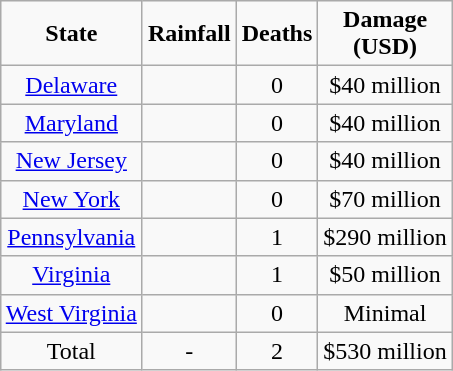<table class="wikitable" style="float:right; margin:0 0 0.5em 1em; float:right;">
<tr style="text-align:center;">
<td><strong>State</strong></td>
<td><strong>Rainfall</strong></td>
<td><strong>Deaths</strong></td>
<td><strong>Damage<br>(USD)</strong></td>
</tr>
<tr style="text-align:center;">
<td><a href='#'>Delaware</a></td>
<td></td>
<td>0</td>
<td>$40 million</td>
</tr>
<tr style="text-align:center;">
<td><a href='#'>Maryland</a></td>
<td></td>
<td>0</td>
<td>$40 million</td>
</tr>
<tr style="text-align:center;">
<td><a href='#'>New Jersey</a></td>
<td></td>
<td>0</td>
<td>$40 million</td>
</tr>
<tr style="text-align:center;">
<td><a href='#'>New York</a></td>
<td></td>
<td>0</td>
<td>$70 million</td>
</tr>
<tr style="text-align:center;">
<td><a href='#'>Pennsylvania</a></td>
<td></td>
<td>1</td>
<td>$290 million</td>
</tr>
<tr style="text-align:center;">
<td><a href='#'>Virginia</a></td>
<td></td>
<td>1</td>
<td>$50 million</td>
</tr>
<tr style="text-align:center;">
<td><a href='#'>West Virginia</a></td>
<td></td>
<td>0</td>
<td>Minimal</td>
</tr>
<tr style="text-align:center;">
<td>Total</td>
<td>-</td>
<td>2</td>
<td>$530 million</td>
</tr>
</table>
